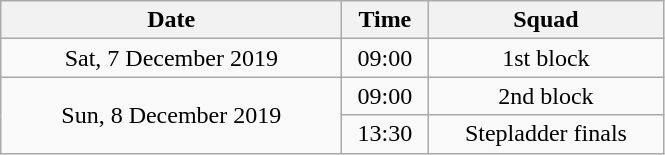<table class = "wikitable" style="text-align:center;">
<tr>
<th width=220>Date</th>
<th width=50>Time</th>
<th width=150>Squad</th>
</tr>
<tr>
<td>Sat, 7 December 2019</td>
<td>09:00</td>
<td>1st block</td>
</tr>
<tr>
<td rowspan=2>Sun, 8 December 2019</td>
<td>09:00</td>
<td>2nd block</td>
</tr>
<tr>
<td>13:30</td>
<td>Stepladder finals</td>
</tr>
</table>
